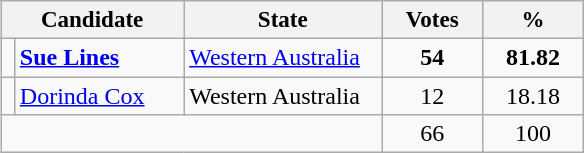<table class="wikitable" style="float: right">
<tr style="font-size: 96%;">
<th colspan=2 width=115px>Candidate</th>
<th width=125px>State</th>
<th width=60px>Votes</th>
<th width=60px>%</th>
</tr>
<tr>
<td bgcolor=></td>
<td><strong><a href='#'>Sue Lines</a></strong></td>
<td><a href='#'>Western Australia</a></td>
<td align=center><strong>54</strong></td>
<td align=center><strong>81.82</strong></td>
</tr>
<tr>
<td bgcolor=></td>
<td><a href='#'>Dorinda Cox</a></td>
<td>Western Australia</td>
<td align=center>12</td>
<td align=center>18.18</td>
</tr>
<tr>
<td colspan=3></td>
<td align=center>66</td>
<td align=center>100</td>
</tr>
</table>
